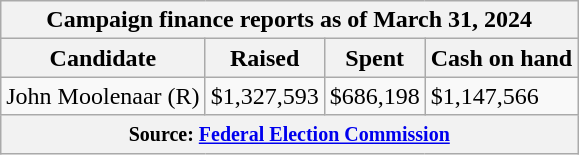<table class="wikitable sortable">
<tr>
<th colspan=4>Campaign finance reports as of March 31, 2024</th>
</tr>
<tr style="text-align:center;">
<th>Candidate</th>
<th>Raised</th>
<th>Spent</th>
<th>Cash on hand</th>
</tr>
<tr>
<td>John Moolenaar (R)</td>
<td>$1,327,593</td>
<td>$686,198</td>
<td>$1,147,566</td>
</tr>
<tr>
<th colspan="4"><small>Source: <a href='#'>Federal Election Commission</a></small></th>
</tr>
</table>
